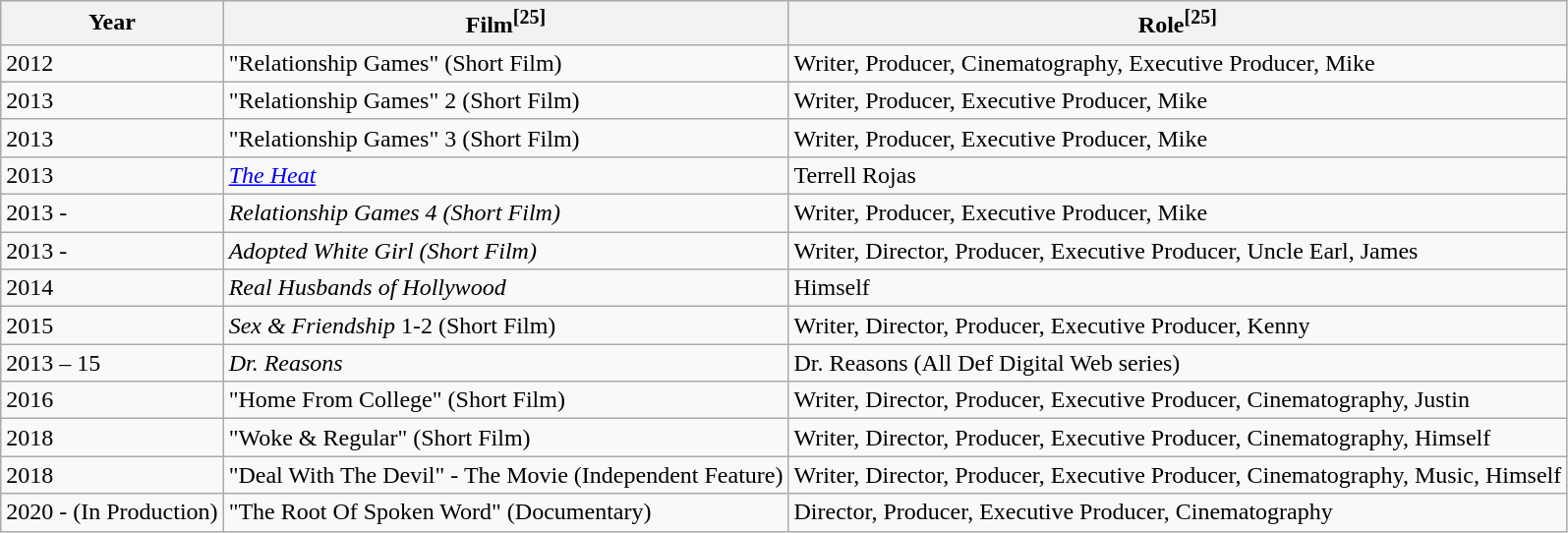<table class="wikitable sortable jquery-tablesorter">
<tr>
<th>Year</th>
<th>Film<sup>[25]</sup></th>
<th>Role<sup>[25]</sup></th>
</tr>
<tr>
<td>2012</td>
<td>"Relationship Games" (Short Film)</td>
<td>Writer, Producer, Cinematography, Executive Producer, Mike</td>
</tr>
<tr>
<td>2013</td>
<td>"Relationship Games" 2 (Short Film)</td>
<td>Writer, Producer, Executive Producer, Mike</td>
</tr>
<tr>
<td>2013</td>
<td>"Relationship Games" 3 (Short Film)</td>
<td>Writer, Producer, Executive Producer, Mike</td>
</tr>
<tr>
<td>2013</td>
<td><em><a href='#'>The Heat</a></em></td>
<td>Terrell Rojas</td>
</tr>
<tr>
<td>2013 -</td>
<td><em>Relationship Games 4 (Short Film)</em></td>
<td>Writer, Producer, Executive Producer, Mike</td>
</tr>
<tr>
<td>2013 -</td>
<td><em>Adopted White Girl (Short Film)</em></td>
<td>Writer, Director, Producer, Executive Producer, Uncle Earl, James</td>
</tr>
<tr>
<td>2014</td>
<td><em>Real Husbands of Hollywood</em></td>
<td>Himself</td>
</tr>
<tr>
<td>2015</td>
<td><em>Sex & Friendship</em> 1-2 (Short Film)</td>
<td>Writer, Director, Producer, Executive Producer, Kenny</td>
</tr>
<tr>
<td>2013 – 15</td>
<td><em>Dr. Reasons</em></td>
<td>Dr. Reasons (All Def Digital Web series)</td>
</tr>
<tr>
<td>2016</td>
<td>"Home From College" (Short Film)</td>
<td>Writer, Director, Producer, Executive Producer, Cinematography, Justin</td>
</tr>
<tr>
<td>2018</td>
<td>"Woke & Regular" (Short Film)</td>
<td>Writer, Director, Producer, Executive Producer, Cinematography, Himself</td>
</tr>
<tr>
<td>2018</td>
<td>"Deal With The Devil" - The Movie (Independent Feature)</td>
<td>Writer, Director, Producer, Executive Producer, Cinematography, Music, Himself</td>
</tr>
<tr>
<td>2020 - (In Production)</td>
<td>"The Root Of Spoken Word" (Documentary)</td>
<td>Director, Producer, Executive Producer, Cinematography</td>
</tr>
</table>
